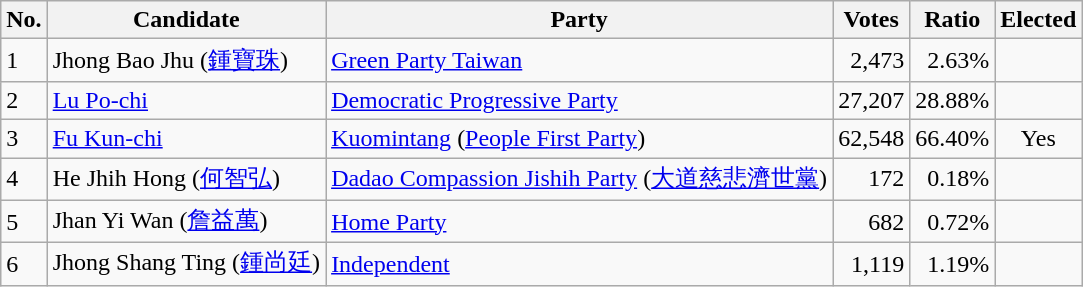<table class=wikitable>
<tr>
<th>No.</th>
<th>Candidate</th>
<th>Party</th>
<th>Votes</th>
<th>Ratio</th>
<th>Elected</th>
</tr>
<tr>
<td>1</td>
<td>Jhong Bao Jhu  (<a href='#'>鍾寶珠</a>)</td>
<td><a href='#'>Green Party Taiwan</a></td>
<td align="right">2,473</td>
<td align="right">2.63%</td>
<td></td>
</tr>
<tr>
<td>2</td>
<td><a href='#'>Lu Po-chi</a></td>
<td><a href='#'>Democratic Progressive Party</a></td>
<td align="right">27,207</td>
<td align="right">28.88%</td>
<td></td>
</tr>
<tr>
<td>3</td>
<td><a href='#'>Fu Kun-chi</a></td>
<td><a href='#'>Kuomintang</a><span> (<a href='#'>People First Party</a>)</span></td>
<td align="right">62,548</td>
<td align="right">66.40%</td>
<td align="center">Yes</td>
</tr>
<tr>
<td>4</td>
<td>He Jhih Hong  (<a href='#'>何智弘</a>)</td>
<td><a href='#'>Dadao Compassion Jishih Party</a>  (<a href='#'>大道慈悲濟世黨</a>)</td>
<td align="right">172</td>
<td align="right">0.18%</td>
<td></td>
</tr>
<tr>
<td>5</td>
<td>Jhan Yi Wan  (<a href='#'>詹益萬</a>)</td>
<td> <a href='#'>Home Party</a></td>
<td align="right">682</td>
<td align="right">0.72%</td>
<td></td>
</tr>
<tr>
<td>6</td>
<td>Jhong Shang Ting  (<a href='#'>鍾尚廷</a>)</td>
<td><a href='#'>Independent</a></td>
<td align="right">1,119</td>
<td align="right">1.19%</td>
<td></td>
</tr>
</table>
